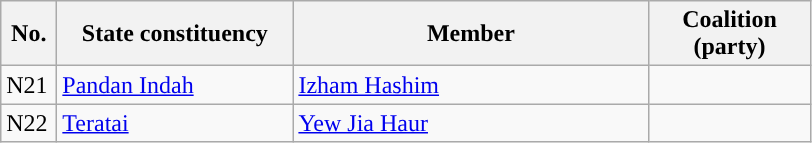<table class="wikitable">
<tr>
<th width="30">No.</th>
<th width="150">State constituency</th>
<th width="230">Member</th>
<th width="100">Coalition (party)</th>
</tr>
<tr>
<td>N21</td>
<td><a href='#'>Pandan Indah</a></td>
<td><a href='#'>Izham Hashim</a></td>
<td></td>
</tr>
<tr>
<td>N22</td>
<td><a href='#'>Teratai</a></td>
<td><a href='#'>Yew Jia Haur</a></td>
<td></td>
</tr>
</table>
